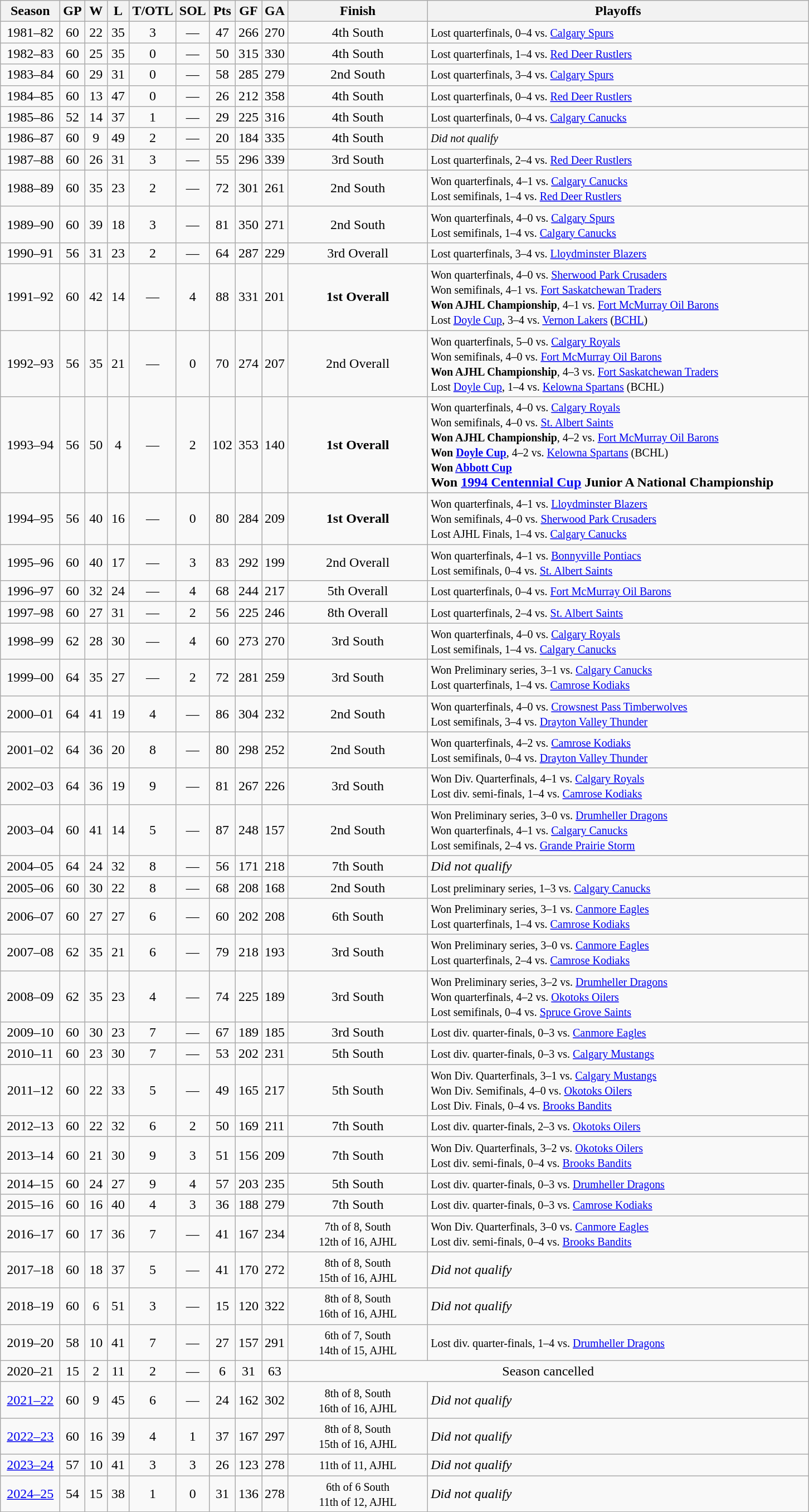<table class="wikitable sortable sticky-header" style="text-align:center">
<tr>
<th style=width:4em>Season</th>
<th style=width:1.2em><abbr>GP</abbr></th>
<th style=width:1.2em><abbr>W</abbr></th>
<th style=width:1.2em><abbr>L</abbr></th>
<th style=width:1.2em><abbr>T/OTL</abbr></th>
<th style=width:1.2em><abbr>SOL</abbr></th>
<th style=width:1.2em><abbr>Pts</abbr></th>
<th style=width:1.2em><abbr>GF</abbr></th>
<th style=width:1.2em><abbr>GA</abbr></th>
<th style=width:10em>Finish</th>
<th style=width:28em>Playoffs</th>
</tr>
<tr>
<td>1981–82</td>
<td>60</td>
<td>22</td>
<td>35</td>
<td>3</td>
<td>—</td>
<td>47</td>
<td>266</td>
<td>270</td>
<td>4th South</td>
<td align=left><small>Lost quarterfinals, 0–4 vs. <a href='#'>Calgary Spurs</a></small></td>
</tr>
<tr>
<td>1982–83</td>
<td>60</td>
<td>25</td>
<td>35</td>
<td>0</td>
<td>—</td>
<td>50</td>
<td>315</td>
<td>330</td>
<td>4th South</td>
<td align=left><small>Lost quarterfinals, 1–4 vs. <a href='#'>Red Deer Rustlers</a></small></td>
</tr>
<tr>
<td>1983–84</td>
<td>60</td>
<td>29</td>
<td>31</td>
<td>0</td>
<td>—</td>
<td>58</td>
<td>285</td>
<td>279</td>
<td>2nd South</td>
<td align=left><small>Lost quarterfinals, 3–4 vs. <a href='#'>Calgary Spurs</a></small></td>
</tr>
<tr>
<td>1984–85</td>
<td>60</td>
<td>13</td>
<td>47</td>
<td>0</td>
<td>—</td>
<td>26</td>
<td>212</td>
<td>358</td>
<td>4th South</td>
<td align=left><small>Lost quarterfinals, 0–4 vs. <a href='#'>Red Deer Rustlers</a></small></td>
</tr>
<tr>
<td>1985–86</td>
<td>52</td>
<td>14</td>
<td>37</td>
<td>1</td>
<td>—</td>
<td>29</td>
<td>225</td>
<td>316</td>
<td>4th South</td>
<td align=left><small>Lost quarterfinals, 0–4 vs. <a href='#'>Calgary Canucks</a></small></td>
</tr>
<tr>
<td>1986–87</td>
<td>60</td>
<td>9</td>
<td>49</td>
<td>2</td>
<td>—</td>
<td>20</td>
<td>184</td>
<td>335</td>
<td>4th South</td>
<td align=left><small><em>Did not qualify</em></small></td>
</tr>
<tr>
<td>1987–88</td>
<td>60</td>
<td>26</td>
<td>31</td>
<td>3</td>
<td>—</td>
<td>55</td>
<td>296</td>
<td>339</td>
<td>3rd South</td>
<td align=left><small>Lost quarterfinals, 2–4 vs. <a href='#'>Red Deer Rustlers</a></small></td>
</tr>
<tr>
<td>1988–89</td>
<td>60</td>
<td>35</td>
<td>23</td>
<td>2</td>
<td>—</td>
<td>72</td>
<td>301</td>
<td>261</td>
<td>2nd South</td>
<td align=left><small>Won quarterfinals, 4–1 vs. <a href='#'>Calgary Canucks</a><br>Lost semifinals, 1–4 vs. <a href='#'>Red Deer Rustlers</a></small></td>
</tr>
<tr>
<td>1989–90</td>
<td>60</td>
<td>39</td>
<td>18</td>
<td>3</td>
<td>—</td>
<td>81</td>
<td>350</td>
<td>271</td>
<td>2nd South</td>
<td align=left><small>Won quarterfinals, 4–0 vs. <a href='#'>Calgary Spurs</a><br>Lost semifinals, 1–4 vs. <a href='#'>Calgary Canucks</a></small></td>
</tr>
<tr>
<td>1990–91</td>
<td>56</td>
<td>31</td>
<td>23</td>
<td>2</td>
<td>—</td>
<td>64</td>
<td>287</td>
<td>229</td>
<td>3rd Overall</td>
<td align=left><small>Lost quarterfinals, 3–4 vs. <a href='#'>Lloydminster Blazers</a></small></td>
</tr>
<tr>
<td>1991–92</td>
<td>60</td>
<td>42</td>
<td>14</td>
<td>—</td>
<td>4</td>
<td>88</td>
<td>331</td>
<td>201</td>
<td><strong>1st Overall</strong></td>
<td align=left><small>Won quarterfinals, 4–0 vs. <a href='#'>Sherwood Park Crusaders</a><br>Won semifinals, 4–1 vs. <a href='#'>Fort Saskatchewan Traders</a><br><strong>Won AJHL Championship</strong>, 4–1 vs. <a href='#'>Fort McMurray Oil Barons</a><br>Lost <a href='#'>Doyle Cup</a>, 3–4 vs. <a href='#'>Vernon Lakers</a> (<a href='#'>BCHL</a>)</small></td>
</tr>
<tr>
<td>1992–93</td>
<td>56</td>
<td>35</td>
<td>21</td>
<td>—</td>
<td>0</td>
<td>70</td>
<td>274</td>
<td>207</td>
<td>2nd Overall</td>
<td align=left><small>Won quarterfinals, 5–0 vs. <a href='#'>Calgary Royals</a><br>Won semifinals, 4–0 vs. <a href='#'>Fort McMurray Oil Barons</a><br><strong>Won AJHL Championship</strong>, 4–3 vs. <a href='#'>Fort Saskatchewan Traders</a><br>Lost <a href='#'>Doyle Cup</a>, 1–4 vs. <a href='#'>Kelowna Spartans</a> (BCHL)</small></td>
</tr>
<tr>
<td>1993–94</td>
<td>56</td>
<td>50</td>
<td>4</td>
<td>—</td>
<td>2</td>
<td>102</td>
<td>353</td>
<td>140</td>
<td><strong>1st Overall</strong></td>
<td align=left><small>Won quarterfinals, 4–0 vs. <a href='#'>Calgary Royals</a><br>Won semifinals, 4–0 vs. <a href='#'>St. Albert Saints</a><br><strong>Won AJHL Championship</strong>, 4–2 vs. <a href='#'>Fort McMurray Oil Barons</a><br><strong>Won <a href='#'>Doyle Cup</a></strong>, 4–2 vs. <a href='#'>Kelowna Spartans</a> (BCHL)<br><strong>Won <a href='#'>Abbott Cup</a></strong></small><br><strong>Won <a href='#'>1994 Centennial Cup</a> Junior A National Championship</strong></td>
</tr>
<tr>
<td>1994–95</td>
<td>56</td>
<td>40</td>
<td>16</td>
<td>—</td>
<td>0</td>
<td>80</td>
<td>284</td>
<td>209</td>
<td><strong>1st Overall</strong></td>
<td align=left><small>Won quarterfinals, 4–1 vs. <a href='#'>Lloydminster Blazers</a><br>Won semifinals, 4–0 vs. <a href='#'>Sherwood Park Crusaders</a><br>Lost AJHL Finals, 1–4 vs. <a href='#'>Calgary Canucks</a></small></td>
</tr>
<tr>
<td>1995–96</td>
<td>60</td>
<td>40</td>
<td>17</td>
<td>—</td>
<td>3</td>
<td>83</td>
<td>292</td>
<td>199</td>
<td>2nd Overall</td>
<td align=left><small>Won quarterfinals, 4–1 vs. <a href='#'>Bonnyville Pontiacs</a><br>Lost semifinals, 0–4 vs. <a href='#'>St. Albert Saints</a></small></td>
</tr>
<tr>
<td>1996–97</td>
<td>60</td>
<td>32</td>
<td>24</td>
<td>—</td>
<td>4</td>
<td>68</td>
<td>244</td>
<td>217</td>
<td>5th Overall</td>
<td align=left><small>Lost quarterfinals, 0–4 vs. <a href='#'>Fort McMurray Oil Barons</a></small></td>
</tr>
<tr>
<td>1997–98</td>
<td>60</td>
<td>27</td>
<td>31</td>
<td>—</td>
<td>2</td>
<td>56</td>
<td>225</td>
<td>246</td>
<td>8th Overall</td>
<td align=left><small>Lost quarterfinals, 2–4 vs. <a href='#'>St. Albert Saints</a></small></td>
</tr>
<tr>
<td>1998–99</td>
<td>62</td>
<td>28</td>
<td>30</td>
<td>—</td>
<td>4</td>
<td>60</td>
<td>273</td>
<td>270</td>
<td>3rd South</td>
<td align=left><small>Won quarterfinals, 4–0 vs. <a href='#'>Calgary Royals</a><br>Lost semifinals, 1–4 vs. <a href='#'>Calgary Canucks</a></small></td>
</tr>
<tr>
<td>1999–00</td>
<td>64</td>
<td>35</td>
<td>27</td>
<td>—</td>
<td>2</td>
<td>72</td>
<td>281</td>
<td>259</td>
<td>3rd South</td>
<td align=left><small>Won Preliminary series, 3–1 vs. <a href='#'>Calgary Canucks</a><br>Lost quarterfinals, 1–4 vs. <a href='#'>Camrose Kodiaks</a></small></td>
</tr>
<tr>
<td>2000–01</td>
<td>64</td>
<td>41</td>
<td>19</td>
<td>4</td>
<td>—</td>
<td>86</td>
<td>304</td>
<td>232</td>
<td>2nd South</td>
<td align=left><small>Won quarterfinals, 4–0 vs. <a href='#'>Crowsnest Pass Timberwolves</a><br>Lost semifinals, 3–4 vs. <a href='#'>Drayton Valley Thunder</a></small></td>
</tr>
<tr>
<td>2001–02</td>
<td>64</td>
<td>36</td>
<td>20</td>
<td>8</td>
<td>—</td>
<td>80</td>
<td>298</td>
<td>252</td>
<td>2nd South</td>
<td align=left><small>Won quarterfinals, 4–2 vs. <a href='#'>Camrose Kodiaks</a><br>Lost semifinals, 0–4 vs. <a href='#'>Drayton Valley Thunder</a></small></td>
</tr>
<tr>
<td>2002–03</td>
<td>64</td>
<td>36</td>
<td>19</td>
<td>9</td>
<td>—</td>
<td>81</td>
<td>267</td>
<td>226</td>
<td>3rd South</td>
<td align=left><small>Won Div. Quarterfinals, 4–1 vs. <a href='#'>Calgary Royals</a><br>Lost div. semi-finals, 1–4 vs. <a href='#'>Camrose Kodiaks</a></small></td>
</tr>
<tr>
<td>2003–04</td>
<td>60</td>
<td>41</td>
<td>14</td>
<td>5</td>
<td>—</td>
<td>87</td>
<td>248</td>
<td>157</td>
<td>2nd South</td>
<td align=left><small>Won Preliminary series, 3–0 vs. <a href='#'>Drumheller Dragons</a><br>Won quarterfinals, 4–1 vs. <a href='#'>Calgary Canucks</a><br>Lost semifinals, 2–4 vs. <a href='#'>Grande Prairie Storm</a></small></td>
</tr>
<tr>
<td>2004–05</td>
<td>64</td>
<td>24</td>
<td>32</td>
<td>8</td>
<td>—</td>
<td>56</td>
<td>171</td>
<td>218</td>
<td>7th South</td>
<td align=left><em>Did not qualify</em></td>
</tr>
<tr>
<td>2005–06</td>
<td>60</td>
<td>30</td>
<td>22</td>
<td>8</td>
<td>—</td>
<td>68</td>
<td>208</td>
<td>168</td>
<td>2nd South</td>
<td align=left><small>Lost preliminary series, 1–3 vs. <a href='#'>Calgary Canucks</a></small></td>
</tr>
<tr>
<td>2006–07</td>
<td>60</td>
<td>27</td>
<td>27</td>
<td>6</td>
<td>—</td>
<td>60</td>
<td>202</td>
<td>208</td>
<td>6th South</td>
<td align=left><small>Won Preliminary series, 3–1 vs. <a href='#'>Canmore Eagles</a><br>Lost quarterfinals, 1–4 vs. <a href='#'>Camrose Kodiaks</a></small></td>
</tr>
<tr>
<td>2007–08</td>
<td>62</td>
<td>35</td>
<td>21</td>
<td>6</td>
<td>—</td>
<td>79</td>
<td>218</td>
<td>193</td>
<td>3rd South</td>
<td align=left><small>Won Preliminary series, 3–0 vs. <a href='#'>Canmore Eagles</a><br>Lost quarterfinals, 2–4 vs. <a href='#'>Camrose Kodiaks</a></small></td>
</tr>
<tr>
<td>2008–09</td>
<td>62</td>
<td>35</td>
<td>23</td>
<td>4</td>
<td>—</td>
<td>74</td>
<td>225</td>
<td>189</td>
<td>3rd South</td>
<td align=left><small>Won Preliminary series, 3–2 vs. <a href='#'>Drumheller Dragons</a><br>Won quarterfinals, 4–2 vs. <a href='#'>Okotoks Oilers</a><br>Lost semifinals, 0–4 vs. <a href='#'>Spruce Grove Saints</a></small></td>
</tr>
<tr>
<td>2009–10</td>
<td>60</td>
<td>30</td>
<td>23</td>
<td>7</td>
<td>—</td>
<td>67</td>
<td>189</td>
<td>185</td>
<td>3rd South</td>
<td align=left><small>Lost div. quarter-finals, 0–3 vs. <a href='#'>Canmore Eagles</a></small></td>
</tr>
<tr>
<td>2010–11</td>
<td>60</td>
<td>23</td>
<td>30</td>
<td>7</td>
<td>—</td>
<td>53</td>
<td>202</td>
<td>231</td>
<td>5th South</td>
<td align=left><small>Lost div. quarter-finals, 0–3 vs. <a href='#'>Calgary Mustangs</a></small></td>
</tr>
<tr>
<td>2011–12</td>
<td>60</td>
<td>22</td>
<td>33</td>
<td>5</td>
<td>—</td>
<td>49</td>
<td>165</td>
<td>217</td>
<td>5th South</td>
<td align=left><small>Won Div. Quarterfinals, 3–1 vs. <a href='#'>Calgary Mustangs</a><br>Won Div. Semifinals, 4–0 vs. <a href='#'>Okotoks Oilers</a><br>Lost Div. Finals, 0–4 vs. <a href='#'>Brooks Bandits</a></small></td>
</tr>
<tr>
<td>2012–13</td>
<td>60</td>
<td>22</td>
<td>32</td>
<td>6</td>
<td>2</td>
<td>50</td>
<td>169</td>
<td>211</td>
<td>7th South</td>
<td align=left><small>Lost div. quarter-finals, 2–3 vs. <a href='#'>Okotoks Oilers</a></small></td>
</tr>
<tr>
<td>2013–14</td>
<td>60</td>
<td>21</td>
<td>30</td>
<td>9</td>
<td>3</td>
<td>51</td>
<td>156</td>
<td>209</td>
<td>7th South</td>
<td align=left><small>Won Div. Quarterfinals, 3–2 vs. <a href='#'>Okotoks Oilers</a><br>Lost div. semi-finals, 0–4 vs. <a href='#'>Brooks Bandits</a></small></td>
</tr>
<tr>
<td>2014–15</td>
<td>60</td>
<td>24</td>
<td>27</td>
<td>9</td>
<td>4</td>
<td>57</td>
<td>203</td>
<td>235</td>
<td>5th South</td>
<td align=left><small>Lost div. quarter-finals, 0–3 vs. <a href='#'>Drumheller Dragons</a></small></td>
</tr>
<tr>
<td>2015–16</td>
<td>60</td>
<td>16</td>
<td>40</td>
<td>4</td>
<td>3</td>
<td>36</td>
<td>188</td>
<td>279</td>
<td>7th South</td>
<td align=left><small>Lost div. quarter-finals, 0–3 vs. <a href='#'>Camrose Kodiaks</a></small></td>
</tr>
<tr>
<td>2016–17</td>
<td>60</td>
<td>17</td>
<td>36</td>
<td>7</td>
<td>—</td>
<td>41</td>
<td>167</td>
<td>234</td>
<td><small>7th of 8, South<br>12th of 16, AJHL</small></td>
<td align=left><small>Won Div. Quarterfinals, 3–0 vs. <a href='#'>Canmore Eagles</a><br>Lost div. semi-finals, 0–4 vs. <a href='#'>Brooks Bandits</a></small></td>
</tr>
<tr>
<td>2017–18</td>
<td>60</td>
<td>18</td>
<td>37</td>
<td>5</td>
<td>—</td>
<td>41</td>
<td>170</td>
<td>272</td>
<td><small>8th of 8, South<br>15th of 16, AJHL</small></td>
<td align=left><em>Did not qualify</em></td>
</tr>
<tr>
<td>2018–19</td>
<td>60</td>
<td>6</td>
<td>51</td>
<td>3</td>
<td>—</td>
<td>15</td>
<td>120</td>
<td>322</td>
<td><small>8th of 8, South<br>16th of 16, AJHL</small></td>
<td align=left><em>Did not qualify</em></td>
</tr>
<tr>
<td>2019–20</td>
<td>58</td>
<td>10</td>
<td>41</td>
<td>7</td>
<td>—</td>
<td>27</td>
<td>157</td>
<td>291</td>
<td><small>6th of 7, South<br>14th of 15, AJHL</small></td>
<td align=left><small>Lost div. quarter-finals, 1–4 vs. <a href='#'>Drumheller Dragons</a></small></td>
</tr>
<tr>
<td>2020–21</td>
<td>15</td>
<td>2</td>
<td>11</td>
<td>2</td>
<td>—</td>
<td>6</td>
<td>31</td>
<td>63</td>
<td align=center colspan=2>Season cancelled</td>
</tr>
<tr>
<td><a href='#'>2021–22</a></td>
<td>60</td>
<td>9</td>
<td>45</td>
<td>6</td>
<td>—</td>
<td>24</td>
<td>162</td>
<td>302</td>
<td><small>8th of 8, South<br>16th of 16, AJHL</small></td>
<td align=left><em>Did not qualify</em></td>
</tr>
<tr>
<td><a href='#'>2022–23</a></td>
<td>60</td>
<td>16</td>
<td>39</td>
<td>4</td>
<td>1</td>
<td>37</td>
<td>167</td>
<td>297</td>
<td><small>8th of 8, South<br>15th of 16, AJHL</small></td>
<td align=left><em>Did not qualify</em></td>
</tr>
<tr>
<td><a href='#'>2023–24</a></td>
<td>57</td>
<td>10</td>
<td>41</td>
<td>3</td>
<td>3</td>
<td>26</td>
<td>123</td>
<td>278</td>
<td><small>11th of 11, AJHL</small></td>
<td align=left><em>Did not qualify</em></td>
</tr>
<tr>
<td><a href='#'>2024–25</a></td>
<td>54</td>
<td>15</td>
<td>38</td>
<td>1</td>
<td>0</td>
<td>31</td>
<td>136</td>
<td>278</td>
<td><small>6th of 6 South <br>11th of 12, AJHL</small></td>
<td align=left><em>Did not qualify</em></td>
</tr>
</table>
